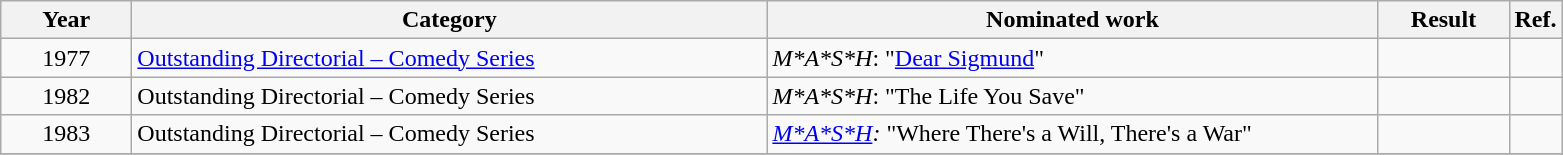<table class=wikitable>
<tr>
<th scope="col" style="width:5em;">Year</th>
<th scope="col" style="width:26em;">Category</th>
<th scope="col" style="width:25em;">Nominated work</th>
<th scope="col" style="width:5em;">Result</th>
<th>Ref.</th>
</tr>
<tr>
<td style="text-align:center;">1977</td>
<td><a href='#'>Outstanding Directorial – Comedy Series</a></td>
<td><em>M*A*S*H</em>: "<a href='#'>Dear Sigmund</a>"</td>
<td></td>
<td></td>
</tr>
<tr>
<td style="text-align:center;">1982</td>
<td>Outstanding Directorial – Comedy Series</td>
<td><em>M*A*S*H</em>: "The Life You Save"</td>
<td></td>
<td></td>
</tr>
<tr>
<td style="text-align:center;">1983</td>
<td>Outstanding Directorial – Comedy Series</td>
<td><em><a href='#'>M*A*S*H</a>:</em> "Where There's a Will, There's a War"</td>
<td></td>
<td></td>
</tr>
<tr>
</tr>
</table>
